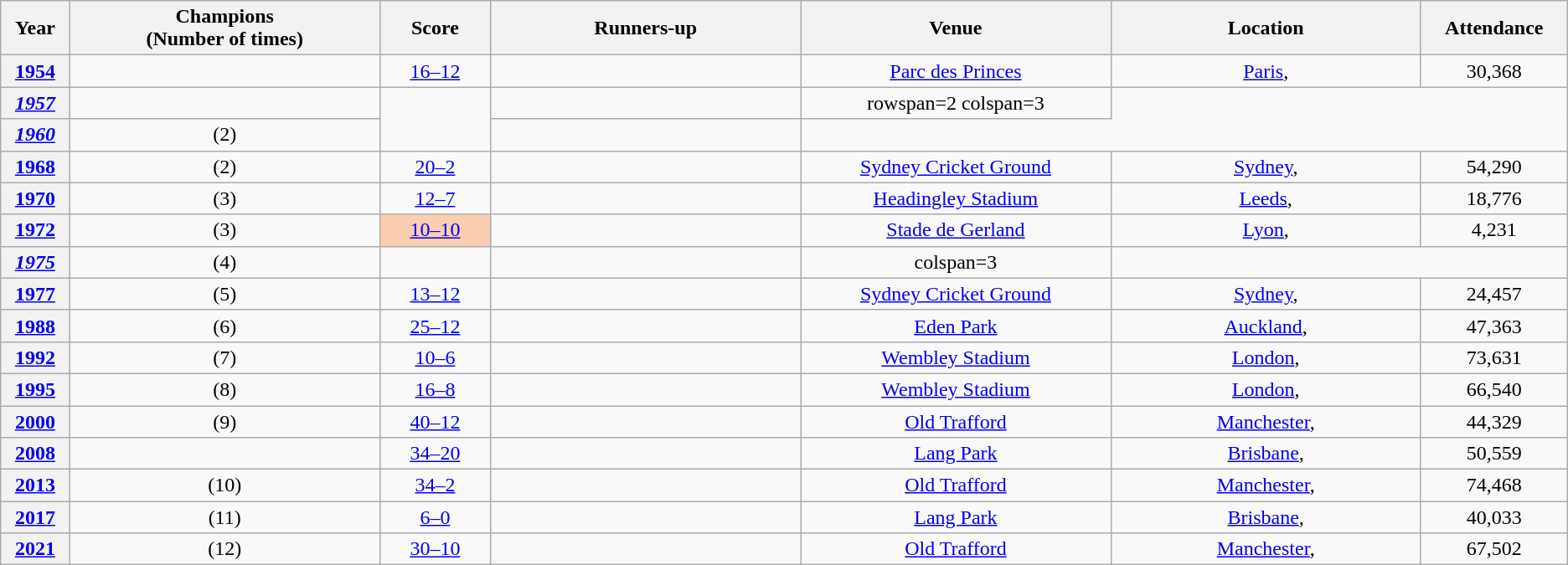<table class="wikitable sortable" style="text-align:center;">
<tr>
<th width="3%">Year</th>
<th width="14%">Champions<br>(Number of times)</th>
<th width="5%">Score</th>
<th width="14%">Runners-up</th>
<th width="14%">Venue</th>
<th width="14%">Location</th>
<th width="6%">Attendance</th>
</tr>
<tr>
<th><a href='#'>1954</a></th>
<td><strong></strong></td>
<td><a href='#'>16–12</a></td>
<td></td>
<td><a href='#'>Parc des Princes</a></td>
<td><a href='#'>Paris</a>, </td>
<td>30,368</td>
</tr>
<tr>
<th><em><a href='#'>1957</a></em></th>
<td><strong></strong></td>
<td rowspan=2></td>
<td></td>
<td>rowspan=2 colspan=3</td>
</tr>
<tr>
<th><em><a href='#'>1960</a></em></th>
<td><strong></strong> (2)</td>
<td></td>
</tr>
<tr>
<th><a href='#'>1968</a></th>
<td><strong></strong> (2)</td>
<td><a href='#'>20–2</a></td>
<td></td>
<td><a href='#'>Sydney Cricket Ground</a></td>
<td><a href='#'>Sydney</a>, </td>
<td>54,290</td>
</tr>
<tr>
<th><a href='#'>1970</a></th>
<td><strong></strong> (3)</td>
<td><a href='#'>12–7</a></td>
<td></td>
<td><a href='#'>Headingley Stadium</a></td>
<td><a href='#'>Leeds</a>, </td>
<td>18,776</td>
</tr>
<tr>
<th><a href='#'>1972</a></th>
<td><strong></strong> (3)</td>
<td bgcolor="#FBCEB1"><a href='#'>10–10</a><br></td>
<td></td>
<td><a href='#'>Stade de Gerland</a></td>
<td><a href='#'>Lyon</a>, </td>
<td>4,231</td>
</tr>
<tr>
<th><em><a href='#'>1975</a></em></th>
<td><em></em> (4)</td>
<td></td>
<td><em></em></td>
<td>colspan=3</td>
</tr>
<tr>
<th><a href='#'>1977</a></th>
<td><strong></strong> (5)</td>
<td><a href='#'>13–12</a></td>
<td></td>
<td><a href='#'>Sydney Cricket Ground</a></td>
<td><a href='#'>Sydney</a>, </td>
<td>24,457</td>
</tr>
<tr>
<th><a href='#'>1988</a></th>
<td><strong></strong> (6)</td>
<td><a href='#'>25–12</a></td>
<td></td>
<td><a href='#'>Eden Park</a></td>
<td><a href='#'>Auckland</a>, </td>
<td>47,363</td>
</tr>
<tr>
<th><a href='#'>1992</a></th>
<td><strong></strong> (7)</td>
<td><a href='#'>10–6</a></td>
<td></td>
<td><a href='#'>Wembley Stadium</a></td>
<td><a href='#'>London</a>, </td>
<td>73,631</td>
</tr>
<tr>
<th><a href='#'>1995</a></th>
<td><strong></strong> (8)</td>
<td><a href='#'>16–8</a></td>
<td></td>
<td><a href='#'>Wembley Stadium</a></td>
<td><a href='#'>London</a>, </td>
<td>66,540</td>
</tr>
<tr>
<th><a href='#'>2000</a></th>
<td><strong></strong> (9)</td>
<td><a href='#'>40–12</a></td>
<td></td>
<td><a href='#'>Old Trafford</a></td>
<td><a href='#'>Manchester</a>, </td>
<td>44,329</td>
</tr>
<tr>
<th><a href='#'>2008</a></th>
<td><strong></strong></td>
<td><a href='#'>34–20</a></td>
<td></td>
<td><a href='#'>Lang Park</a></td>
<td><a href='#'>Brisbane</a>, </td>
<td>50,559</td>
</tr>
<tr>
<th><a href='#'>2013</a></th>
<td><strong></strong> (10)</td>
<td><a href='#'>34–2</a></td>
<td></td>
<td><a href='#'>Old Trafford</a></td>
<td><a href='#'>Manchester</a>, </td>
<td>74,468</td>
</tr>
<tr>
<th><a href='#'>2017</a></th>
<td><strong></strong> (11)</td>
<td><a href='#'>6–0</a></td>
<td></td>
<td><a href='#'>Lang Park</a></td>
<td><a href='#'>Brisbane</a>, </td>
<td>40,033</td>
</tr>
<tr>
<th><a href='#'>2021</a></th>
<td><strong></strong> (12)</td>
<td><a href='#'>30–10</a></td>
<td></td>
<td><a href='#'>Old Trafford</a></td>
<td><a href='#'>Manchester</a>, </td>
<td>67,502</td>
</tr>
</table>
